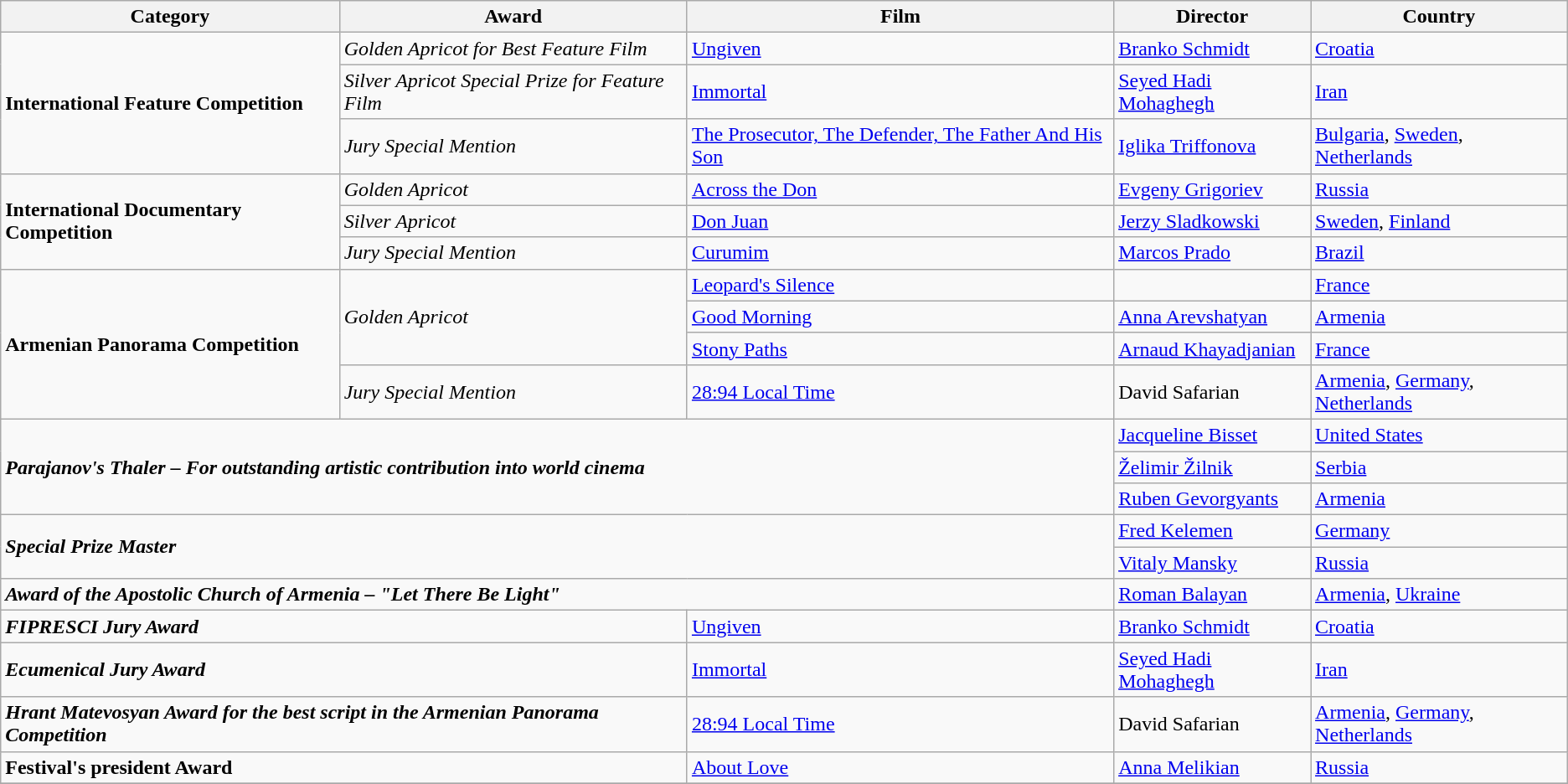<table class="wikitable sortable">
<tr>
<th>Category</th>
<th>Award</th>
<th>Film</th>
<th>Director</th>
<th>Country</th>
</tr>
<tr>
<td rowspan="3"><strong>International Feature Competition</strong></td>
<td><em>Golden Apricot for Best Feature Film</em></td>
<td><a href='#'>Ungiven</a></td>
<td><a href='#'>Branko Schmidt</a></td>
<td><a href='#'>Croatia</a></td>
</tr>
<tr>
<td><em>Silver Apricot Special Prize for Feature Film</em></td>
<td><a href='#'>Immortal</a></td>
<td><a href='#'>Seyed Hadi Mohaghegh</a></td>
<td><a href='#'>Iran</a></td>
</tr>
<tr>
<td><em>Jury Special Mention</em></td>
<td><a href='#'>The Prosecutor, The Defender, The Father And His Son</a></td>
<td><a href='#'>Iglika Triffonova</a></td>
<td><a href='#'>Bulgaria</a>, <a href='#'>Sweden</a>, <a href='#'>Netherlands</a></td>
</tr>
<tr>
<td rowspan="3"><strong>International Documentary Competition</strong></td>
<td><em>Golden Apricot</em></td>
<td><a href='#'>Across the Don</a></td>
<td><a href='#'>Evgeny Grigoriev</a></td>
<td> <a href='#'>Russia</a></td>
</tr>
<tr>
<td><em>Silver Apricot</em></td>
<td><a href='#'>Don Juan</a></td>
<td><a href='#'>Jerzy Sladkowski</a></td>
<td><a href='#'>Sweden</a>, <a href='#'>Finland</a></td>
</tr>
<tr>
<td><em>Jury Special Mention</em></td>
<td><a href='#'>Curumim</a></td>
<td><a href='#'>Marcos Prado</a></td>
<td><a href='#'>Brazil</a></td>
</tr>
<tr>
<td rowspan="4"><strong>Armenian Panorama Competition</strong></td>
<td rowspan="3"><em>Golden Apricot</em></td>
<td><a href='#'>Leopard's Silence</a></td>
<td></td>
<td><a href='#'>France</a></td>
</tr>
<tr>
<td><a href='#'>Good Morning</a></td>
<td><a href='#'>Anna Arevshatyan</a></td>
<td> <a href='#'>Armenia</a></td>
</tr>
<tr>
<td><a href='#'>Stony Paths</a></td>
<td><a href='#'>Arnaud Khayadjanian</a></td>
<td><a href='#'>France</a></td>
</tr>
<tr>
<td><em>Jury Special Mention</em></td>
<td><a href='#'>28:94 Local Time</a></td>
<td>David Safarian</td>
<td> <a href='#'>Armenia</a>, <a href='#'>Germany</a>, <a href='#'>Netherlands</a></td>
</tr>
<tr>
<td colspan="3" rowspan="3"><strong><em>Parajanov's Thaler – For outstanding artistic contribution into world cinema</em></strong></td>
<td><a href='#'>Jacqueline Bisset</a></td>
<td> <a href='#'>United States</a></td>
</tr>
<tr>
<td><a href='#'>Želimir Žilnik</a></td>
<td><a href='#'>Serbia</a></td>
</tr>
<tr>
<td><a href='#'>Ruben Gevorgyants</a></td>
<td> <a href='#'>Armenia</a></td>
</tr>
<tr>
<td colspan="3" rowspan="2"><strong><em>Special Prize Master</em></strong></td>
<td><a href='#'>Fred Kelemen</a></td>
<td><a href='#'>Germany</a></td>
</tr>
<tr>
<td><a href='#'>Vitaly Mansky</a></td>
<td> <a href='#'>Russia</a></td>
</tr>
<tr>
<td colspan="3"><strong><em>Award of the Apostolic Church of Armenia – "Let There Be Light"</em></strong></td>
<td><a href='#'>Roman Balayan</a></td>
<td> <a href='#'>Armenia</a>,  <a href='#'>Ukraine</a></td>
</tr>
<tr>
<td colspan="2"><strong><em>FIPRESCI Jury Award</em></strong></td>
<td><a href='#'>Ungiven</a></td>
<td><a href='#'>Branko Schmidt</a></td>
<td><a href='#'>Croatia</a></td>
</tr>
<tr>
<td colspan="2"><strong><em>Ecumenical Jury Award</em></strong></td>
<td><a href='#'>Immortal</a></td>
<td><a href='#'>Seyed Hadi Mohaghegh</a></td>
<td><a href='#'>Iran</a></td>
</tr>
<tr>
<td colspan="2"><strong><em>Hrant Matevosyan Award for the best script in the Armenian Panorama Competition</em></strong></td>
<td><a href='#'>28:94 Local Time</a></td>
<td>David Safarian</td>
<td> <a href='#'>Armenia</a>, <a href='#'>Germany</a>, <a href='#'>Netherlands</a></td>
</tr>
<tr>
<td colspan="2"><strong>Festival's president Award</strong></td>
<td><a href='#'>About Love</a></td>
<td><a href='#'>Anna Melikian</a></td>
<td> <a href='#'>Russia</a></td>
</tr>
<tr>
</tr>
</table>
